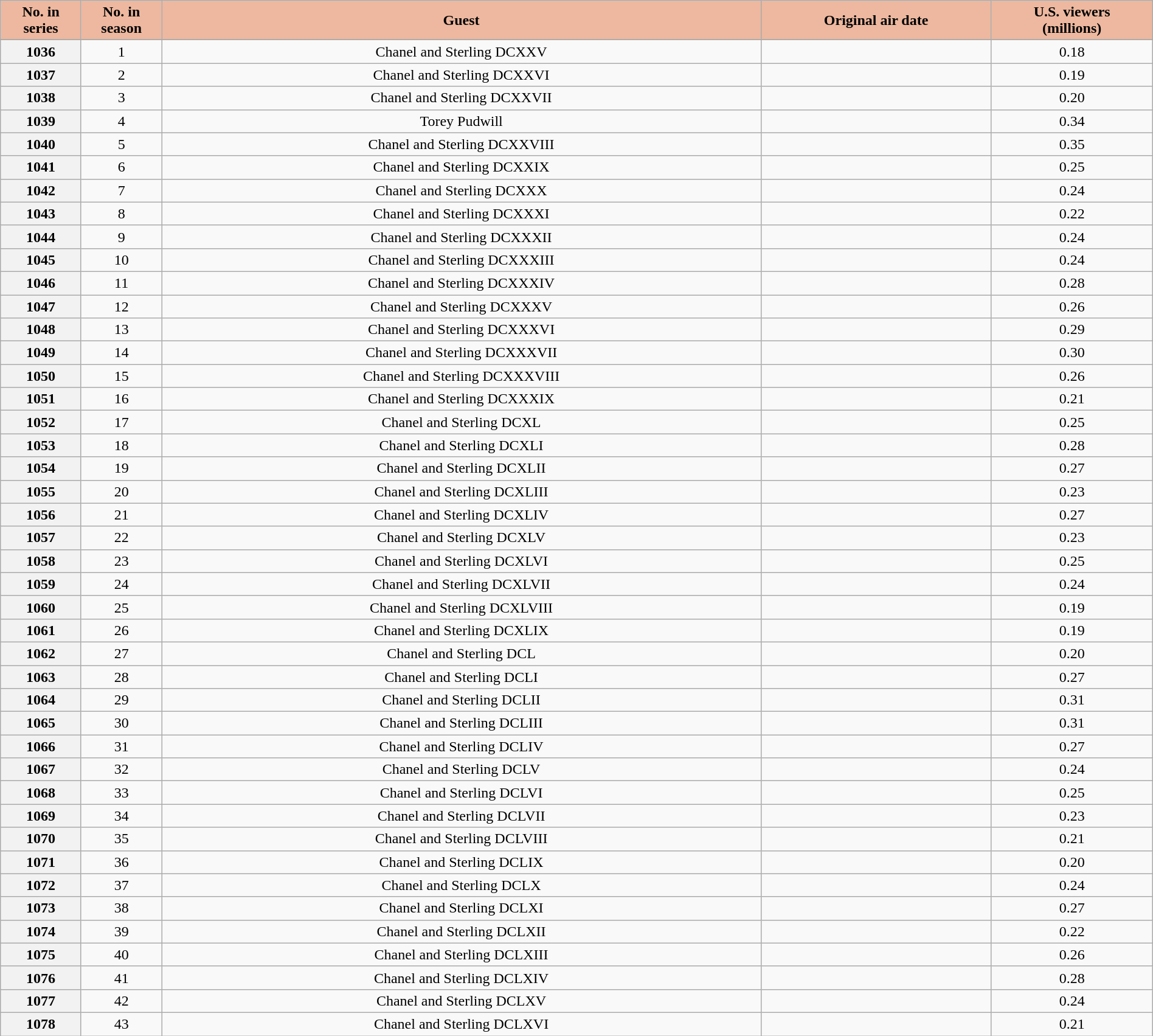<table class="wikitable plainrowheaders" style="width:100%;text-align: center">
<tr>
<th scope="col" style="background-color: #EDB89F; color: #000000;" width=7%>No. in<br>series</th>
<th scope="col" style="background-color: #EDB89F; color: #000000;" width=7%>No. in<br>season</th>
<th scope="col" style="background-color: #EDB89F; color: #000000;">Guest</th>
<th scope="col" style="background-color: #EDB89F; color: #000000;" width=20%>Original air date</th>
<th scope="col" style="background-color: #EDB89F; color: #000000;" width=14%>U.S. viewers<br>(millions)</th>
</tr>
<tr>
</tr>
<tr>
<th>1036</th>
<td>1</td>
<td>Chanel and Sterling DCXXV</td>
<td></td>
<td>0.18</td>
</tr>
<tr>
<th>1037</th>
<td>2</td>
<td>Chanel and Sterling DCXXVI</td>
<td></td>
<td>0.19</td>
</tr>
<tr>
<th>1038</th>
<td>3</td>
<td>Chanel and Sterling DCXXVII</td>
<td></td>
<td>0.20</td>
</tr>
<tr>
<th>1039</th>
<td>4</td>
<td>Torey Pudwill</td>
<td></td>
<td>0.34</td>
</tr>
<tr>
<th>1040</th>
<td>5</td>
<td>Chanel and Sterling DCXXVIII</td>
<td></td>
<td>0.35</td>
</tr>
<tr>
<th>1041</th>
<td>6</td>
<td>Chanel and Sterling DCXXIX</td>
<td></td>
<td>0.25</td>
</tr>
<tr>
<th>1042</th>
<td>7</td>
<td>Chanel and Sterling DCXXX</td>
<td></td>
<td>0.24</td>
</tr>
<tr>
<th>1043</th>
<td>8</td>
<td>Chanel and Sterling DCXXXI</td>
<td></td>
<td>0.22</td>
</tr>
<tr>
<th>1044</th>
<td>9</td>
<td>Chanel and Sterling DCXXXII</td>
<td></td>
<td>0.24</td>
</tr>
<tr>
<th>1045</th>
<td>10</td>
<td>Chanel and Sterling DCXXXIII</td>
<td></td>
<td>0.24</td>
</tr>
<tr>
<th>1046</th>
<td>11</td>
<td>Chanel and Sterling DCXXXIV</td>
<td></td>
<td>0.28</td>
</tr>
<tr>
<th>1047</th>
<td>12</td>
<td>Chanel and Sterling DCXXXV</td>
<td></td>
<td>0.26</td>
</tr>
<tr>
<th>1048</th>
<td>13</td>
<td>Chanel and Sterling DCXXXVI</td>
<td></td>
<td>0.29</td>
</tr>
<tr>
<th>1049</th>
<td>14</td>
<td>Chanel and Sterling DCXXXVII</td>
<td></td>
<td>0.30</td>
</tr>
<tr>
<th>1050</th>
<td>15</td>
<td>Chanel and Sterling DCXXXVIII</td>
<td></td>
<td>0.26</td>
</tr>
<tr>
<th>1051</th>
<td>16</td>
<td>Chanel and Sterling DCXXXIX</td>
<td></td>
<td>0.21</td>
</tr>
<tr>
<th>1052</th>
<td>17</td>
<td>Chanel and Sterling DCXL</td>
<td></td>
<td>0.25</td>
</tr>
<tr>
<th>1053</th>
<td>18</td>
<td>Chanel and Sterling DCXLI</td>
<td></td>
<td>0.28</td>
</tr>
<tr>
<th>1054</th>
<td>19</td>
<td>Chanel and Sterling DCXLII</td>
<td></td>
<td>0.27</td>
</tr>
<tr>
<th>1055</th>
<td>20</td>
<td>Chanel and Sterling DCXLIII</td>
<td></td>
<td>0.23</td>
</tr>
<tr>
<th>1056</th>
<td>21</td>
<td>Chanel and Sterling DCXLIV</td>
<td></td>
<td>0.27</td>
</tr>
<tr>
<th>1057</th>
<td>22</td>
<td>Chanel and Sterling DCXLV</td>
<td></td>
<td>0.23</td>
</tr>
<tr>
<th>1058</th>
<td>23</td>
<td>Chanel and Sterling DCXLVI</td>
<td></td>
<td>0.25</td>
</tr>
<tr>
<th>1059</th>
<td>24</td>
<td>Chanel and Sterling DCXLVII</td>
<td></td>
<td>0.24</td>
</tr>
<tr>
<th>1060</th>
<td>25</td>
<td>Chanel and Sterling DCXLVIII</td>
<td></td>
<td>0.19</td>
</tr>
<tr>
<th>1061</th>
<td>26</td>
<td>Chanel and Sterling DCXLIX</td>
<td></td>
<td>0.19</td>
</tr>
<tr>
<th>1062</th>
<td>27</td>
<td>Chanel and Sterling DCL</td>
<td></td>
<td>0.20</td>
</tr>
<tr>
<th>1063</th>
<td>28</td>
<td>Chanel and Sterling DCLI</td>
<td></td>
<td>0.27</td>
</tr>
<tr>
<th>1064</th>
<td>29</td>
<td>Chanel and Sterling DCLII</td>
<td></td>
<td>0.31</td>
</tr>
<tr>
<th>1065</th>
<td>30</td>
<td>Chanel and Sterling DCLIII</td>
<td></td>
<td>0.31</td>
</tr>
<tr>
<th>1066</th>
<td>31</td>
<td>Chanel and Sterling DCLIV</td>
<td></td>
<td>0.27</td>
</tr>
<tr>
<th>1067</th>
<td>32</td>
<td>Chanel and Sterling DCLV</td>
<td></td>
<td>0.24</td>
</tr>
<tr>
<th>1068</th>
<td>33</td>
<td>Chanel and Sterling DCLVI</td>
<td></td>
<td>0.25</td>
</tr>
<tr>
<th>1069</th>
<td>34</td>
<td>Chanel and Sterling DCLVII</td>
<td></td>
<td>0.23</td>
</tr>
<tr>
<th>1070</th>
<td>35</td>
<td>Chanel and Sterling DCLVIII</td>
<td></td>
<td>0.21</td>
</tr>
<tr>
<th>1071</th>
<td>36</td>
<td>Chanel and Sterling DCLIX</td>
<td></td>
<td>0.20</td>
</tr>
<tr>
<th>1072</th>
<td>37</td>
<td>Chanel and Sterling DCLX</td>
<td></td>
<td>0.24</td>
</tr>
<tr>
<th>1073</th>
<td>38</td>
<td>Chanel and Sterling DCLXI</td>
<td></td>
<td>0.27</td>
</tr>
<tr>
<th>1074</th>
<td>39</td>
<td>Chanel and Sterling DCLXII</td>
<td></td>
<td>0.22</td>
</tr>
<tr>
<th>1075</th>
<td>40</td>
<td>Chanel and Sterling DCLXIII</td>
<td></td>
<td>0.26</td>
</tr>
<tr>
<th>1076</th>
<td>41</td>
<td>Chanel and Sterling DCLXIV</td>
<td></td>
<td>0.28</td>
</tr>
<tr>
<th>1077</th>
<td>42</td>
<td>Chanel and Sterling DCLXV</td>
<td></td>
<td>0.24</td>
</tr>
<tr>
<th>1078</th>
<td>43</td>
<td>Chanel and Sterling DCLXVI</td>
<td></td>
<td>0.21</td>
</tr>
</table>
